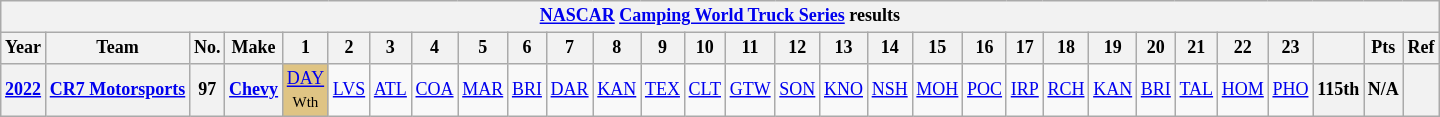<table class="wikitable" style="text-align:center; font-size:75%">
<tr>
<th colspan=45><a href='#'>NASCAR</a> <a href='#'>Camping World Truck Series</a> results</th>
</tr>
<tr>
<th>Year</th>
<th>Team</th>
<th>No.</th>
<th>Make</th>
<th>1</th>
<th>2</th>
<th>3</th>
<th>4</th>
<th>5</th>
<th>6</th>
<th>7</th>
<th>8</th>
<th>9</th>
<th>10</th>
<th>11</th>
<th>12</th>
<th>13</th>
<th>14</th>
<th>15</th>
<th>16</th>
<th>17</th>
<th>18</th>
<th>19</th>
<th>20</th>
<th>21</th>
<th>22</th>
<th>23</th>
<th></th>
<th>Pts</th>
<th>Ref</th>
</tr>
<tr>
<th><a href='#'>2022</a></th>
<th><a href='#'>CR7 Motorsports</a></th>
<th>97</th>
<th><a href='#'>Chevy</a></th>
<td style="background:#DFC484;"><a href='#'>DAY</a><br><small>Wth</small></td>
<td><a href='#'>LVS</a></td>
<td><a href='#'>ATL</a></td>
<td><a href='#'>COA</a></td>
<td><a href='#'>MAR</a></td>
<td><a href='#'>BRI</a></td>
<td><a href='#'>DAR</a></td>
<td><a href='#'>KAN</a></td>
<td><a href='#'>TEX</a></td>
<td><a href='#'>CLT</a></td>
<td><a href='#'>GTW</a></td>
<td><a href='#'>SON</a></td>
<td><a href='#'>KNO</a></td>
<td><a href='#'>NSH</a></td>
<td><a href='#'>MOH</a></td>
<td><a href='#'>POC</a></td>
<td><a href='#'>IRP</a></td>
<td><a href='#'>RCH</a></td>
<td><a href='#'>KAN</a></td>
<td><a href='#'>BRI</a></td>
<td><a href='#'>TAL</a></td>
<td><a href='#'>HOM</a></td>
<td><a href='#'>PHO</a></td>
<th>115th</th>
<th>N/A</th>
<th></th>
</tr>
</table>
